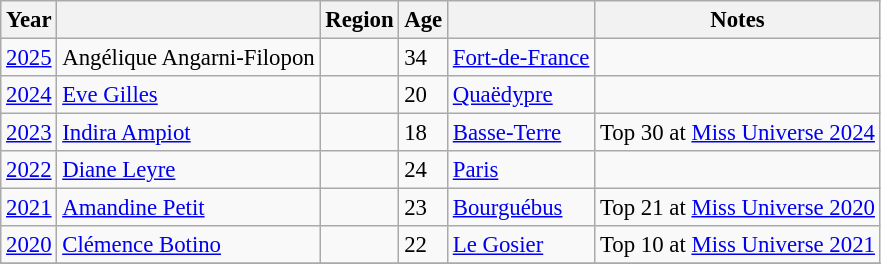<table class="wikitable " style="font-size: 95%;">
<tr>
<th>Year</th>
<th></th>
<th>Region</th>
<th>Age</th>
<th></th>
<th>Notes</th>
</tr>
<tr>
<td><a href='#'>2025</a></td>
<td>Angélique Angarni-Filopon</td>
<td></td>
<td>34</td>
<td><a href='#'>Fort-de-France</a></td>
<td></td>
</tr>
<tr>
<td><a href='#'>2024</a></td>
<td><a href='#'>Eve Gilles</a></td>
<td></td>
<td>20</td>
<td><a href='#'>Quaëdypre</a></td>
<td></td>
</tr>
<tr>
<td><a href='#'>2023</a></td>
<td><a href='#'>Indira Ampiot</a></td>
<td></td>
<td>18</td>
<td><a href='#'>Basse-Terre</a></td>
<td>Top 30 at <a href='#'>Miss Universe 2024</a></td>
</tr>
<tr>
<td><a href='#'>2022</a></td>
<td><a href='#'>Diane Leyre</a></td>
<td></td>
<td>24</td>
<td><a href='#'>Paris</a></td>
<td></td>
</tr>
<tr>
<td><a href='#'>2021</a></td>
<td><a href='#'>Amandine Petit</a></td>
<td></td>
<td>23</td>
<td><a href='#'>Bourguébus</a></td>
<td>Top 21 at <a href='#'>Miss Universe 2020</a></td>
</tr>
<tr>
<td><a href='#'>2020</a></td>
<td><a href='#'>Clémence Botino</a></td>
<td></td>
<td>22</td>
<td><a href='#'>Le Gosier</a></td>
<td>Top 10 at <a href='#'>Miss Universe 2021</a></td>
</tr>
<tr>
</tr>
</table>
